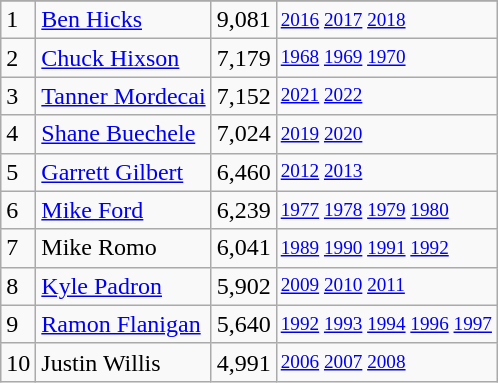<table class="wikitable">
<tr>
</tr>
<tr>
<td>1</td>
<td><a href='#'>Ben Hicks</a></td>
<td>9,081</td>
<td style="font-size:80%;"><a href='#'>2016</a> <a href='#'>2017</a> <a href='#'>2018</a></td>
</tr>
<tr>
<td>2</td>
<td><a href='#'>Chuck Hixson</a></td>
<td>7,179</td>
<td style="font-size:80%;"><a href='#'>1968</a> <a href='#'>1969</a> <a href='#'>1970</a></td>
</tr>
<tr>
<td>3</td>
<td><a href='#'>Tanner Mordecai</a></td>
<td>7,152</td>
<td style="font-size:80%;"><a href='#'>2021</a> <a href='#'>2022</a></td>
</tr>
<tr>
<td>4</td>
<td><a href='#'>Shane Buechele</a></td>
<td>7,024</td>
<td style="font-size:80%;"><a href='#'>2019</a> <a href='#'>2020</a></td>
</tr>
<tr>
<td>5</td>
<td><a href='#'>Garrett Gilbert</a></td>
<td>6,460</td>
<td style="font-size:80%;"><a href='#'>2012</a> <a href='#'>2013</a></td>
</tr>
<tr>
<td>6</td>
<td><a href='#'>Mike Ford</a></td>
<td>6,239</td>
<td style="font-size:80%;"><a href='#'>1977</a> <a href='#'>1978</a> <a href='#'>1979</a> <a href='#'>1980</a></td>
</tr>
<tr>
<td>7</td>
<td>Mike Romo</td>
<td>6,041</td>
<td style="font-size:80%;"><a href='#'>1989</a> <a href='#'>1990</a> <a href='#'>1991</a> <a href='#'>1992</a></td>
</tr>
<tr>
<td>8</td>
<td><a href='#'>Kyle Padron</a></td>
<td>5,902</td>
<td style="font-size:80%;"><a href='#'>2009</a> <a href='#'>2010</a> <a href='#'>2011</a></td>
</tr>
<tr>
<td>9</td>
<td><a href='#'>Ramon Flanigan</a></td>
<td>5,640</td>
<td style="font-size:80%;"><a href='#'>1992</a> <a href='#'>1993</a> <a href='#'>1994</a> <a href='#'>1996</a> <a href='#'>1997</a></td>
</tr>
<tr>
<td>10</td>
<td>Justin Willis</td>
<td>4,991</td>
<td style="font-size:80%;"><a href='#'>2006</a> <a href='#'>2007</a> <a href='#'>2008</a></td>
</tr>
</table>
